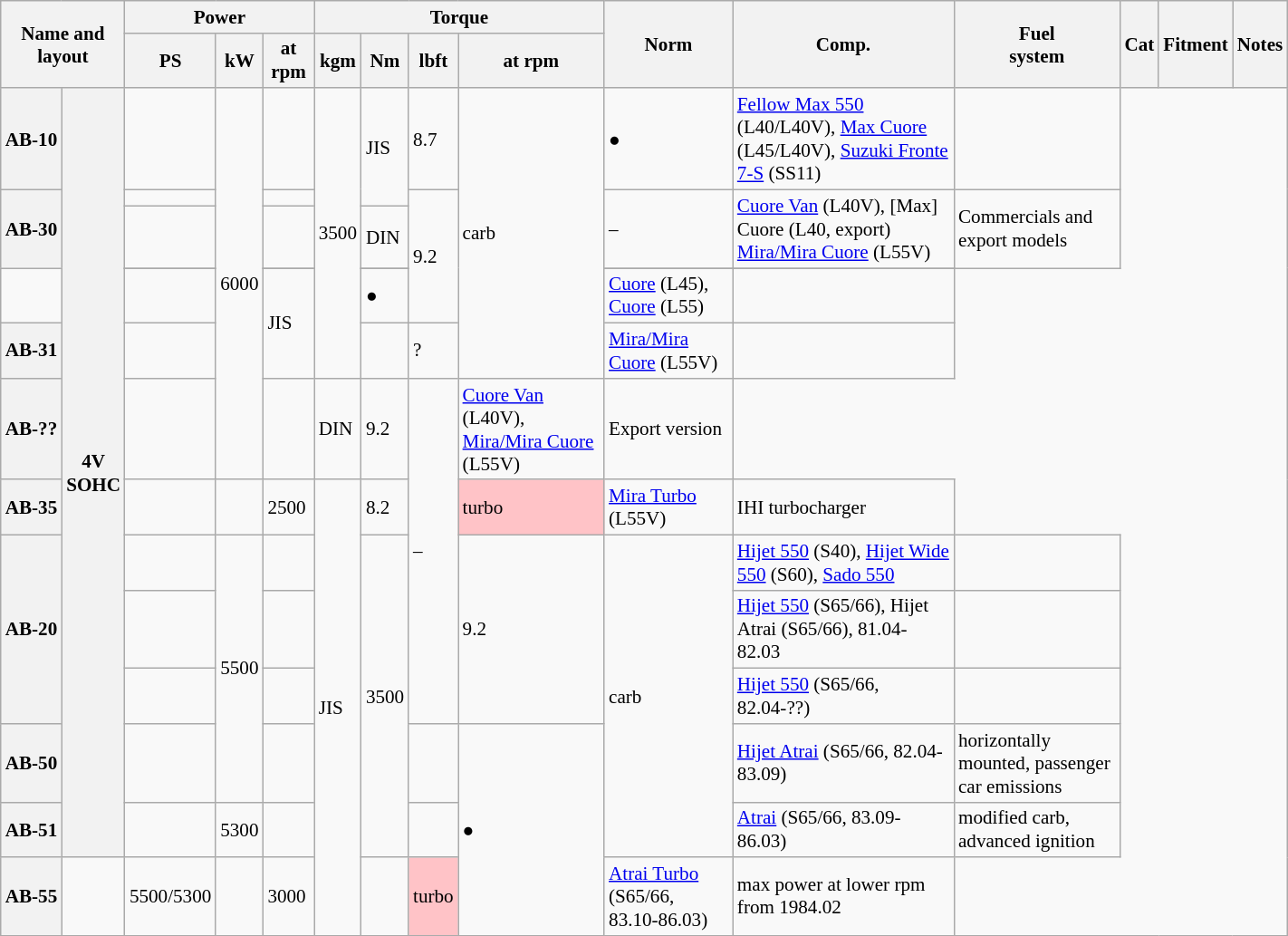<table class="wikitable" width="75%" style="font-size:88%;">
<tr>
<th rowspan="2" colspan="2">Name and<br>layout</th>
<th colspan="3">Power</th>
<th colspan="4">Torque</th>
<th rowspan="2">Norm</th>
<th rowspan="2">Comp.</th>
<th rowspan="2">Fuel<br>system</th>
<th rowspan="2">Cat</th>
<th rowspan="2">Fitment</th>
<th rowspan="2">Notes</th>
</tr>
<tr>
<th>PS</th>
<th>kW</th>
<th>at rpm</th>
<th>kgm</th>
<th>Nm</th>
<th>lbft</th>
<th>at rpm</th>
</tr>
<tr>
<th>AB-10</th>
<th rowspan="13">4V<br>SOHC</th>
<td></td>
<td rowspan="7">6000</td>
<td></td>
<td rowspan="6">3500</td>
<td rowspan="2">JIS</td>
<td>8.7</td>
<td rowspan="6">carb</td>
<td>●</td>
<td><a href='#'>Fellow Max 550</a> (L40/L40V), <a href='#'>Max Cuore</a> (L45/L40V), <a href='#'>Suzuki Fronte 7-S</a> (SS11)</td>
<td></td>
</tr>
<tr>
<th rowspan=3>AB-30</th>
<td></td>
<td></td>
<td rowspan="4">9.2</td>
<td rowspan="2">–</td>
<td rowspan="2"><a href='#'>Cuore Van</a> (L40V), [Max] Cuore (L40, export) <a href='#'>Mira/Mira Cuore</a> (L55V)</td>
<td rowspan="2">Commercials and export models</td>
</tr>
<tr>
<td></td>
<td></td>
<td>DIN</td>
</tr>
<tr>
</tr>
<tr>
<td></td>
<td></td>
<td rowspan="2">JIS</td>
<td>●</td>
<td><a href='#'>Cuore</a> (L45), <a href='#'>Cuore</a> (L55)</td>
<td></td>
</tr>
<tr>
<th>AB-31</th>
<td></td>
<td></td>
<td>?</td>
<td><a href='#'>Mira/Mira Cuore</a> (L55V)</td>
<td></td>
</tr>
<tr>
<th>AB-??</th>
<td></td>
<td></td>
<td>DIN</td>
<td>9.2</td>
<td rowspan="5">–</td>
<td><a href='#'>Cuore Van</a> (L40V), <a href='#'>Mira/Mira Cuore</a> (L55V)</td>
<td>Export version</td>
</tr>
<tr>
<th>AB-35</th>
<td></td>
<td></td>
<td>2500</td>
<td rowspan="7">JIS</td>
<td>8.2</td>
<td style="background:#FFC3C7;">turbo</td>
<td><a href='#'>Mira Turbo</a> (L55V)</td>
<td>IHI turbocharger</td>
</tr>
<tr>
<th rowspan="3">AB-20</th>
<td></td>
<td rowspan="4">5500</td>
<td></td>
<td rowspan="5">3500</td>
<td rowspan="3">9.2</td>
<td rowspan="5">carb</td>
<td><a href='#'>Hijet 550</a> (S40), <a href='#'>Hijet Wide 550</a> (S60), <a href='#'>Sado 550</a></td>
<td></td>
</tr>
<tr>
<td></td>
<td></td>
<td><a href='#'>Hijet 550</a> (S65/66), Hijet Atrai (S65/66), 81.04-82.03</td>
<td></td>
</tr>
<tr>
<td></td>
<td></td>
<td><a href='#'>Hijet 550</a> (S65/66, 82.04-??)</td>
<td></td>
</tr>
<tr>
<th>AB-50</th>
<td></td>
<td></td>
<td></td>
<td rowspan="3">●</td>
<td><a href='#'>Hijet Atrai</a> (S65/66, 82.04-83.09)</td>
<td>horizontally mounted, passenger car emissions</td>
</tr>
<tr>
<th>AB-51</th>
<td></td>
<td>5300</td>
<td></td>
<td></td>
<td><a href='#'>Atrai</a> (S65/66, 83.09-86.03)</td>
<td>modified carb, advanced ignition</td>
</tr>
<tr>
<th>AB-55</th>
<td></td>
<td>5500/5300</td>
<td></td>
<td>3000</td>
<td></td>
<td style="background:#FFC3C7;">turbo</td>
<td><a href='#'>Atrai Turbo</a> (S65/66, 83.10-86.03)</td>
<td>max power at lower rpm from 1984.02</td>
</tr>
<tr>
</tr>
</table>
